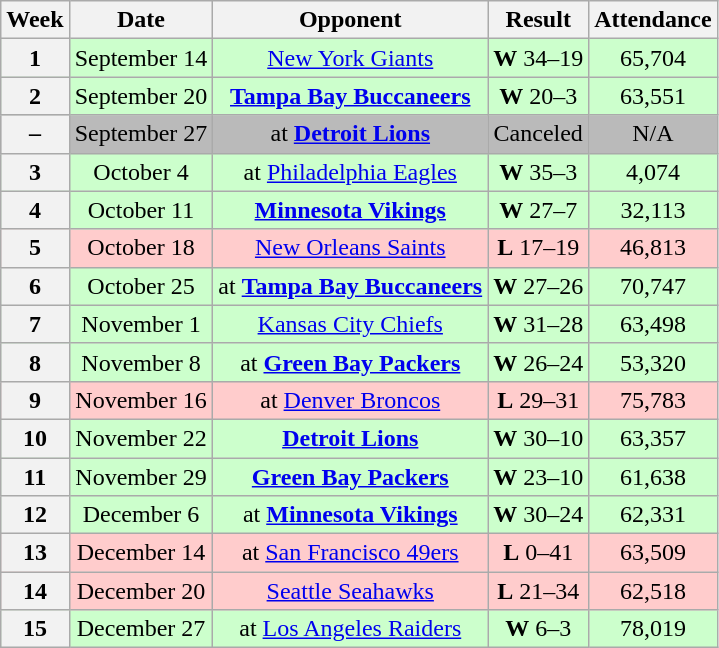<table class="wikitable" style="text-align:center">
<tr>
<th>Week</th>
<th>Date</th>
<th>Opponent</th>
<th>Result</th>
<th>Attendance</th>
</tr>
<tr style="background:#cfc">
<th>1</th>
<td>September 14</td>
<td><a href='#'>New York Giants</a></td>
<td><strong>W</strong> 34–19</td>
<td>65,704</td>
</tr>
<tr style="background:#cfc">
<th>2</th>
<td>September 20</td>
<td><strong><a href='#'>Tampa Bay Buccaneers</a></strong></td>
<td><strong>W</strong> 20–3</td>
<td>63,551</td>
</tr>
<tr style="background:#bababa">
<th>–</th>
<td>September 27</td>
<td>at <strong><a href='#'>Detroit Lions</a></strong></td>
<td>Canceled</td>
<td>N/A</td>
</tr>
<tr style="background:#cfc">
<th>3</th>
<td>October 4</td>
<td>at <a href='#'>Philadelphia Eagles</a></td>
<td><strong>W</strong> 35–3</td>
<td>4,074</td>
</tr>
<tr style="background:#cfc">
<th>4</th>
<td>October 11</td>
<td><strong><a href='#'>Minnesota Vikings</a></strong></td>
<td><strong>W</strong> 27–7</td>
<td>32,113</td>
</tr>
<tr style="background:#fcc">
<th>5</th>
<td>October 18</td>
<td><a href='#'>New Orleans Saints</a></td>
<td><strong>L</strong> 17–19</td>
<td>46,813</td>
</tr>
<tr style="background:#cfc">
<th>6</th>
<td>October 25</td>
<td>at <strong><a href='#'>Tampa Bay Buccaneers</a></strong></td>
<td><strong>W</strong> 27–26</td>
<td>70,747</td>
</tr>
<tr style="background:#cfc">
<th>7</th>
<td>November 1</td>
<td><a href='#'>Kansas City Chiefs</a></td>
<td><strong>W</strong> 31–28</td>
<td>63,498</td>
</tr>
<tr style="background:#cfc">
<th>8</th>
<td>November 8</td>
<td>at <strong><a href='#'>Green Bay Packers</a></strong></td>
<td><strong>W</strong> 26–24</td>
<td>53,320</td>
</tr>
<tr style="background:#fcc">
<th>9</th>
<td>November 16</td>
<td>at <a href='#'>Denver Broncos</a></td>
<td><strong>L</strong> 29–31</td>
<td>75,783</td>
</tr>
<tr style="background:#cfc">
<th>10</th>
<td>November 22</td>
<td><strong><a href='#'>Detroit Lions</a></strong></td>
<td><strong>W</strong> 30–10</td>
<td>63,357</td>
</tr>
<tr style="background:#cfc">
<th>11</th>
<td>November 29</td>
<td><strong><a href='#'>Green Bay Packers</a></strong></td>
<td><strong>W</strong> 23–10</td>
<td>61,638</td>
</tr>
<tr style="background:#cfc">
<th>12</th>
<td>December 6</td>
<td>at <strong><a href='#'>Minnesota Vikings</a></strong></td>
<td><strong>W</strong> 30–24</td>
<td>62,331</td>
</tr>
<tr style="background:#fcc">
<th>13</th>
<td>December 14</td>
<td>at <a href='#'>San Francisco 49ers</a></td>
<td><strong>L</strong> 0–41</td>
<td>63,509</td>
</tr>
<tr style="background:#fcc">
<th>14</th>
<td>December 20</td>
<td><a href='#'>Seattle Seahawks</a></td>
<td><strong>L</strong> 21–34</td>
<td>62,518</td>
</tr>
<tr style="background:#cfc">
<th>15</th>
<td>December 27</td>
<td>at <a href='#'>Los Angeles Raiders</a></td>
<td><strong>W</strong> 6–3</td>
<td>78,019</td>
</tr>
</table>
